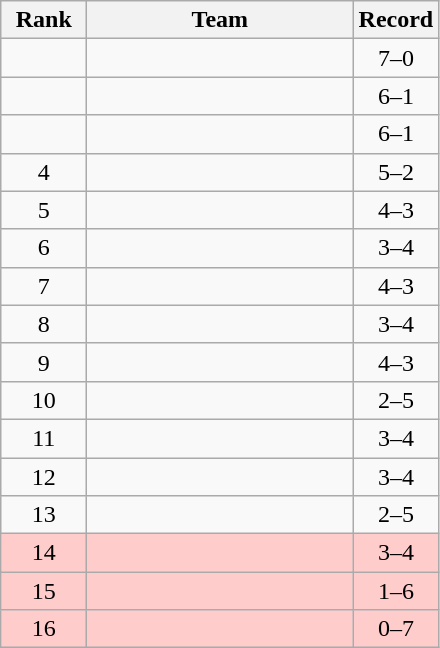<table class=wikitable style="text-align:center;">
<tr>
<th width=50>Rank</th>
<th width=170>Team</th>
<th width=50>Record</th>
</tr>
<tr>
<td></td>
<td align=left></td>
<td>7–0</td>
</tr>
<tr>
<td></td>
<td align=left></td>
<td>6–1</td>
</tr>
<tr>
<td></td>
<td align=left></td>
<td>6–1</td>
</tr>
<tr>
<td>4</td>
<td align=left></td>
<td>5–2</td>
</tr>
<tr>
<td>5</td>
<td align=left></td>
<td>4–3</td>
</tr>
<tr>
<td>6</td>
<td align=left></td>
<td>3–4</td>
</tr>
<tr>
<td>7</td>
<td align=left></td>
<td>4–3</td>
</tr>
<tr>
<td>8</td>
<td align=left></td>
<td>3–4</td>
</tr>
<tr>
<td>9</td>
<td align=left></td>
<td>4–3</td>
</tr>
<tr>
<td>10</td>
<td align=left></td>
<td>2–5</td>
</tr>
<tr>
<td>11</td>
<td align=left></td>
<td>3–4</td>
</tr>
<tr>
<td>12</td>
<td align=left></td>
<td>3–4</td>
</tr>
<tr>
<td>13</td>
<td align=left></td>
<td>2–5</td>
</tr>
<tr bgcolor=#ffcccc>
<td>14</td>
<td align=left></td>
<td>3–4</td>
</tr>
<tr bgcolor=#ffcccc>
<td>15</td>
<td align=left></td>
<td>1–6</td>
</tr>
<tr bgcolor=#ffcccc>
<td>16</td>
<td align=left></td>
<td>0–7</td>
</tr>
</table>
